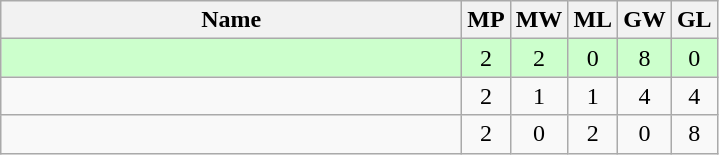<table class=wikitable style="text-align:center">
<tr>
<th width=300>Name</th>
<th width=20>MP</th>
<th width=20>MW</th>
<th width=20>ML</th>
<th width=20>GW</th>
<th width=20>GL</th>
</tr>
<tr style="background-color:#ccffcc;">
<td style="text-align:left;"><strong></strong></td>
<td>2</td>
<td>2</td>
<td>0</td>
<td>8</td>
<td>0</td>
</tr>
<tr>
<td style="text-align:left;"></td>
<td>2</td>
<td>1</td>
<td>1</td>
<td>4</td>
<td>4</td>
</tr>
<tr>
<td style="text-align:left;"></td>
<td>2</td>
<td>0</td>
<td>2</td>
<td>0</td>
<td>8</td>
</tr>
</table>
